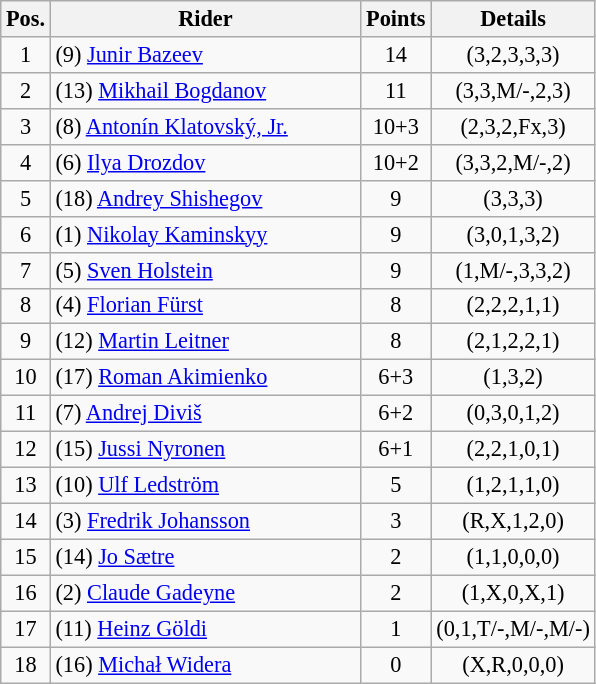<table class=wikitable style="font-size:93%;">
<tr>
<th width=25px>Pos.</th>
<th width=200px>Rider</th>
<th width=40px>Points</th>
<th width=70px>Details</th>
</tr>
<tr align=center >
<td>1</td>
<td align=left> (9) <a href='#'>Junir Bazeev</a></td>
<td>14</td>
<td>(3,2,3,3,3)</td>
</tr>
<tr align=center >
<td>2</td>
<td align=left> (13) <a href='#'>Mikhail Bogdanov</a></td>
<td>11</td>
<td>(3,3,M/-,2,3)</td>
</tr>
<tr align=center >
<td>3</td>
<td align=left> (8) <a href='#'>Antonín Klatovský, Jr.</a></td>
<td>10+3</td>
<td>(2,3,2,Fx,3)</td>
</tr>
<tr align=center >
<td>4</td>
<td align=left> (6) <a href='#'>Ilya Drozdov</a></td>
<td>10+2</td>
<td>(3,3,2,M/-,2)</td>
</tr>
<tr align=center >
<td>5</td>
<td align=left> (18) <a href='#'>Andrey Shishegov</a></td>
<td>9</td>
<td>(3,3,3)</td>
</tr>
<tr align=center >
<td>6</td>
<td align=left> (1) <a href='#'>Nikolay Kaminskyy</a></td>
<td>9</td>
<td>(3,0,1,3,2)</td>
</tr>
<tr align=center >
<td>7</td>
<td align=left> (5) <a href='#'>Sven Holstein</a></td>
<td>9</td>
<td>(1,M/-,3,3,2)</td>
</tr>
<tr align=center >
<td>8</td>
<td align=left> (4) <a href='#'>Florian Fürst</a></td>
<td>8</td>
<td>(2,2,2,1,1)</td>
</tr>
<tr align=center >
<td>9</td>
<td align=left> (12) <a href='#'>Martin Leitner</a></td>
<td>8</td>
<td>(2,1,2,2,1)</td>
</tr>
<tr align=center >
<td>10</td>
<td align=left> (17) <a href='#'>Roman Akimienko</a></td>
<td>6+3</td>
<td>(1,3,2)</td>
</tr>
<tr align=center>
<td>11</td>
<td align=left> (7) <a href='#'>Andrej Diviš</a></td>
<td>6+2</td>
<td>(0,3,0,1,2)</td>
</tr>
<tr align=center>
<td>12</td>
<td align=left> (15) <a href='#'>Jussi Nyronen</a></td>
<td>6+1</td>
<td>(2,2,1,0,1)</td>
</tr>
<tr align=center>
<td>13</td>
<td align=left> (10) <a href='#'>Ulf Ledström</a></td>
<td>5</td>
<td>(1,2,1,1,0)</td>
</tr>
<tr align=center>
<td>14</td>
<td align=left> (3) <a href='#'>Fredrik Johansson</a></td>
<td>3</td>
<td>(R,X,1,2,0)</td>
</tr>
<tr align=center>
<td>15</td>
<td align=left> (14) <a href='#'>Jo Sætre</a></td>
<td>2</td>
<td>(1,1,0,0,0)</td>
</tr>
<tr align=center>
<td>16</td>
<td align=left> (2) <a href='#'>Claude Gadeyne</a></td>
<td>2</td>
<td>(1,X,0,X,1)</td>
</tr>
<tr align=center>
<td>17</td>
<td align=left> (11) <a href='#'>Heinz Göldi</a></td>
<td>1</td>
<td>(0,1,T/-,M/-,M/-)</td>
</tr>
<tr align=center>
<td>18</td>
<td align=left> (16) <a href='#'>Michał Widera</a></td>
<td>0</td>
<td>(X,R,0,0,0)</td>
</tr>
</table>
